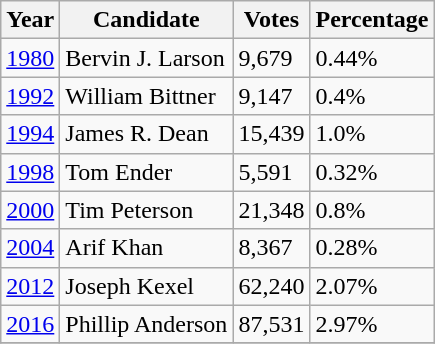<table class="wikitable">
<tr>
<th>Year</th>
<th>Candidate</th>
<th>Votes</th>
<th>Percentage</th>
</tr>
<tr>
<td><a href='#'>1980</a></td>
<td>Bervin J. Larson</td>
<td>9,679</td>
<td>0.44%</td>
</tr>
<tr>
<td><a href='#'>1992</a></td>
<td>William Bittner</td>
<td>9,147</td>
<td>0.4%</td>
</tr>
<tr>
<td><a href='#'>1994</a></td>
<td>James R. Dean</td>
<td>15,439</td>
<td>1.0%</td>
</tr>
<tr>
<td><a href='#'>1998</a></td>
<td>Tom Ender</td>
<td>5,591</td>
<td>0.32%</td>
</tr>
<tr>
<td><a href='#'>2000</a></td>
<td>Tim Peterson</td>
<td>21,348</td>
<td>0.8%</td>
</tr>
<tr>
<td><a href='#'>2004</a></td>
<td>Arif Khan</td>
<td>8,367</td>
<td>0.28%</td>
</tr>
<tr>
<td><a href='#'>2012</a></td>
<td>Joseph Kexel</td>
<td>62,240</td>
<td>2.07%</td>
</tr>
<tr>
<td><a href='#'>2016</a></td>
<td>Phillip Anderson</td>
<td>87,531</td>
<td>2.97%</td>
</tr>
<tr>
</tr>
</table>
